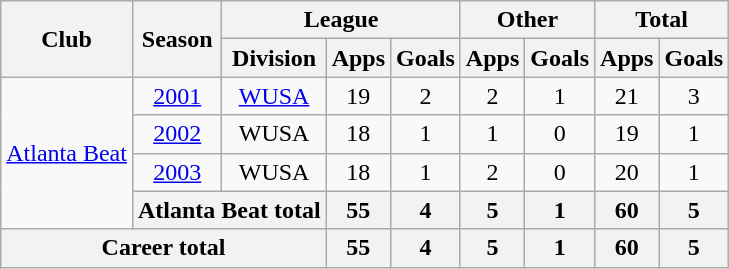<table class="wikitable" style="text-align: center;">
<tr>
<th rowspan=2>Club</th>
<th rowspan=2>Season</th>
<th colspan=3>League</th>
<th colspan=2>Other</th>
<th colspan=2>Total</th>
</tr>
<tr>
<th>Division</th>
<th>Apps</th>
<th>Goals</th>
<th>Apps</th>
<th>Goals</th>
<th>Apps</th>
<th>Goals</th>
</tr>
<tr>
<td rowspan=4><a href='#'>Atlanta Beat</a></td>
<td><a href='#'>2001</a></td>
<td><a href='#'>WUSA</a></td>
<td>19</td>
<td>2</td>
<td>2</td>
<td>1</td>
<td>21</td>
<td>3</td>
</tr>
<tr>
<td><a href='#'>2002</a></td>
<td>WUSA</td>
<td>18</td>
<td>1</td>
<td>1</td>
<td>0</td>
<td>19</td>
<td>1</td>
</tr>
<tr>
<td><a href='#'>2003</a></td>
<td>WUSA</td>
<td>18</td>
<td>1</td>
<td>2</td>
<td>0</td>
<td>20</td>
<td>1</td>
</tr>
<tr>
<th colspan=2>Atlanta Beat total</th>
<th>55</th>
<th>4</th>
<th>5</th>
<th>1</th>
<th>60</th>
<th>5</th>
</tr>
<tr>
<th colspan=3>Career total</th>
<th>55</th>
<th>4</th>
<th>5</th>
<th>1</th>
<th>60</th>
<th>5</th>
</tr>
</table>
